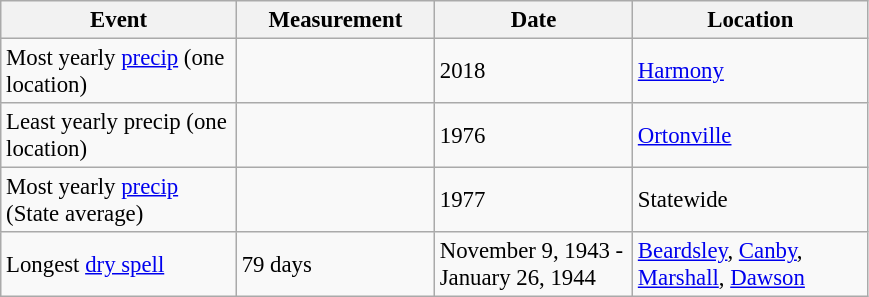<table class="wikitable" style="font-size: 95%;" |>
<tr>
<th width="150">Event</th>
<th width="125">Measurement</th>
<th width="125">Date</th>
<th width="150">Location</th>
</tr>
<tr>
<td>Most yearly <a href='#'>precip</a> (one location)</td>
<td></td>
<td>2018</td>
<td><a href='#'>Harmony</a></td>
</tr>
<tr>
<td>Least yearly precip (one location)</td>
<td></td>
<td>1976</td>
<td><a href='#'>Ortonville</a></td>
</tr>
<tr>
<td>Most yearly <a href='#'>precip</a> (State average)</td>
<td></td>
<td>1977</td>
<td>Statewide</td>
</tr>
<tr>
<td>Longest <a href='#'>dry spell</a></td>
<td>79 days</td>
<td>November 9, 1943 -<br> January 26, 1944</td>
<td><a href='#'>Beardsley</a>, <a href='#'>Canby</a>,<br><a href='#'>Marshall</a>, <a href='#'>Dawson</a></td>
</tr>
</table>
